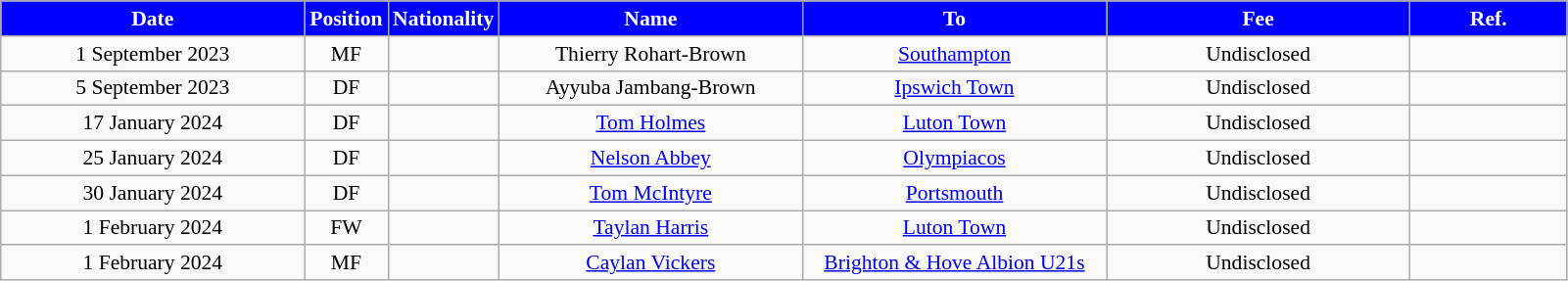<table class="wikitable"  style="text-align:center; font-size:90%; ">
<tr>
<th style="background:#00f; color:white; width:200px;">Date</th>
<th style="background:#00f; color:white; width:50px;">Position</th>
<th style="background:#00f; color:white; width:50px;">Nationality</th>
<th style="background:#00f; color:white; width:200px;">Name</th>
<th style="background:#00f; color:white; width:200px;">To</th>
<th style="background:#00f; color:white; width:200px;">Fee</th>
<th style="background:#00f; color:white; width:100px;">Ref.</th>
</tr>
<tr>
<td>1 September 2023</td>
<td>MF</td>
<td></td>
<td>Thierry Rohart-Brown</td>
<td><a href='#'>Southampton</a></td>
<td>Undisclosed</td>
<td></td>
</tr>
<tr>
<td>5 September 2023</td>
<td>DF</td>
<td></td>
<td>Ayyuba Jambang-Brown</td>
<td><a href='#'>Ipswich Town</a></td>
<td>Undisclosed</td>
<td></td>
</tr>
<tr>
<td>17 January 2024</td>
<td>DF</td>
<td></td>
<td><a href='#'>Tom Holmes</a></td>
<td><a href='#'>Luton Town</a></td>
<td>Undisclosed</td>
<td></td>
</tr>
<tr>
<td>25 January 2024</td>
<td>DF</td>
<td></td>
<td><a href='#'>Nelson Abbey</a></td>
<td><a href='#'>Olympiacos</a></td>
<td>Undisclosed</td>
<td></td>
</tr>
<tr>
<td>30 January 2024</td>
<td>DF</td>
<td></td>
<td><a href='#'>Tom McIntyre</a></td>
<td><a href='#'>Portsmouth</a></td>
<td>Undisclosed</td>
<td></td>
</tr>
<tr>
<td>1 February 2024</td>
<td>FW</td>
<td></td>
<td><a href='#'>Taylan Harris</a></td>
<td><a href='#'>Luton Town</a></td>
<td>Undisclosed</td>
<td></td>
</tr>
<tr>
<td>1 February 2024</td>
<td>MF</td>
<td></td>
<td><a href='#'>Caylan Vickers</a></td>
<td><a href='#'>Brighton & Hove Albion U21s</a></td>
<td>Undisclosed</td>
<td></td>
</tr>
</table>
